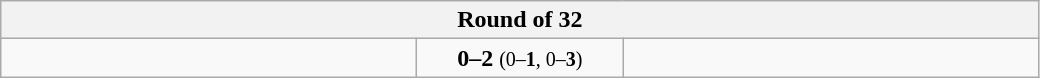<table class="wikitable" style="text-align: center;">
<tr>
<th colspan=3>Round of 32</th>
</tr>
<tr>
<td align=left width="270"></td>
<td align=center width="130"><strong>0–2</strong> <small>(0–<strong>1</strong>, 0–<strong>3</strong>)</small></td>
<td align=left width="270"><strong></strong></td>
</tr>
</table>
